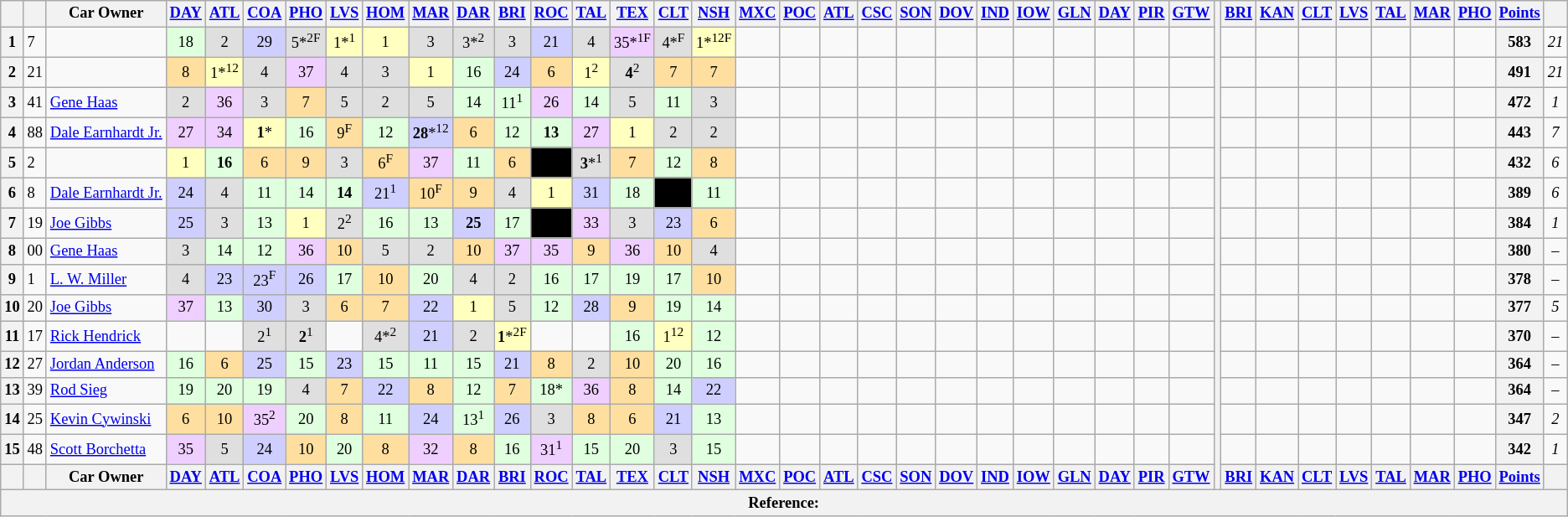<table class="wikitable" style="font-size:77%; text-align:center;">
<tr valign="top">
<th valign="middle"></th>
<th valign="middle"></th>
<th valign="middle">Car Owner</th>
<th><a href='#'>DAY</a></th>
<th><a href='#'>ATL</a></th>
<th><a href='#'>COA</a></th>
<th><a href='#'>PHO</a></th>
<th><a href='#'>LVS</a></th>
<th><a href='#'>HOM</a></th>
<th><a href='#'>MAR</a></th>
<th><a href='#'>DAR</a></th>
<th><a href='#'>BRI</a></th>
<th><a href='#'>ROC</a></th>
<th><a href='#'>TAL</a></th>
<th><a href='#'>TEX</a></th>
<th><a href='#'>CLT</a></th>
<th><a href='#'>NSH</a></th>
<th><a href='#'>MXC</a></th>
<th><a href='#'>POC</a></th>
<th><a href='#'>ATL</a></th>
<th><a href='#'>CSC</a></th>
<th><a href='#'>SON</a></th>
<th><a href='#'>DOV</a></th>
<th><a href='#'>IND</a></th>
<th><a href='#'>IOW</a></th>
<th><a href='#'>GLN</a></th>
<th><a href='#'>DAY</a></th>
<th><a href='#'>PIR</a></th>
<th><a href='#'>GTW</a></th>
<th rowspan=17></th>
<th><a href='#'>BRI</a></th>
<th><a href='#'>KAN</a></th>
<th><a href='#'>CLT</a></th>
<th><a href='#'>LVS</a></th>
<th><a href='#'>TAL</a></th>
<th><a href='#'>MAR</a></th>
<th><a href='#'>PHO</a></th>
<th valign="middle"><a href='#'>Points</a></th>
<th valign="middle"></th>
</tr>
<tr>
<th>1</th>
<td style="text-align:left">7</td>
<td style="text-align:left"></td>
<td style="background:#DFFFDF;">18</td>
<td style="background:#DFDFDF;">2</td>
<td style="background:#CFCFFF;">29</td>
<td style="background:#DFDFDF;">5*<sup>2F</sup></td>
<td style="background:#FFFFBF;">1*<sup>1</sup></td>
<td style="background:#FFFFBF;">1</td>
<td style="background:#DFDFDF;">3</td>
<td style="background:#DFDFDF;">3*<sup>2</sup></td>
<td style="background:#DFDFDF;">3</td>
<td style="background:#CFCFFF;">21</td>
<td style="background:#DFDFDF;">4</td>
<td style="background:#EFCFFF;">35*<sup>1F</sup></td>
<td style="background:#DFDFDF;">4*<sup>F</sup></td>
<td style="background:#FFFFBF;">1*<sup>12F</sup></td>
<td></td>
<td></td>
<td></td>
<td></td>
<td></td>
<td></td>
<td></td>
<td></td>
<td></td>
<td></td>
<td></td>
<td></td>
<td></td>
<td></td>
<td></td>
<td></td>
<td></td>
<td></td>
<td></td>
<th>583</th>
<td><em>21</em></td>
</tr>
<tr>
<th>2</th>
<td style="text-align:left">21</td>
<td style="text-align:left"></td>
<td style="background:#FFDF9F;">8</td>
<td style="background:#FFFFBF;">1*<sup>12</sup></td>
<td style="background:#DFDFDF;">4</td>
<td style="background:#EFCFFF;">37</td>
<td style="background:#DFDFDF;">4</td>
<td style="background:#DFDFDF;">3</td>
<td style="background:#FFFFBF;">1</td>
<td style="background:#DFFFDF;">16</td>
<td style="background:#CFCFFF;">24</td>
<td style="background:#FFDF9F;">6</td>
<td style="background:#FFFFBF;">1<sup>2</sup></td>
<td style="background:#DFDFDF;"><strong>4</strong><sup>2</sup></td>
<td style="background:#FFDF9F;">7</td>
<td style="background:#FFDF9F;">7</td>
<td></td>
<td></td>
<td></td>
<td></td>
<td></td>
<td></td>
<td></td>
<td></td>
<td></td>
<td></td>
<td></td>
<td></td>
<td></td>
<td></td>
<td></td>
<td></td>
<td></td>
<td></td>
<td></td>
<th>491</th>
<td><em>21</em></td>
</tr>
<tr>
<th>3</th>
<td style="text-align:left">41</td>
<td style="text-align:left"><a href='#'>Gene Haas</a></td>
<td style="background:#DFDFDF;">2</td>
<td style="background:#EFCFFF;">36</td>
<td style="background:#DFDFDF;">3</td>
<td style="background:#FFDF9F;">7</td>
<td style="background:#DFDFDF;">5</td>
<td style="background:#DFDFDF;">2</td>
<td style="background:#DFDFDF;">5</td>
<td style="background:#DFFFDF;">14</td>
<td style="background:#DFFFDF;">11<sup>1</sup></td>
<td style="background:#EFCFFF;">26</td>
<td style="background:#DFFFDF;">14</td>
<td style="background:#DFDFDF;">5</td>
<td style="background:#DFFFDF;">11</td>
<td style="background:#DFDFDF;">3</td>
<td></td>
<td></td>
<td></td>
<td></td>
<td></td>
<td></td>
<td></td>
<td></td>
<td></td>
<td></td>
<td></td>
<td></td>
<td></td>
<td></td>
<td></td>
<td></td>
<td></td>
<td></td>
<td></td>
<th>472</th>
<td><em>1</em></td>
</tr>
<tr>
<th>4</th>
<td style="text-align:left">88</td>
<td style="text-align:left"><a href='#'>Dale Earnhardt Jr.</a></td>
<td style="background:#EFCFFF;">27</td>
<td style="background:#EFCFFF;">34</td>
<td style="background:#FFFFBF;"><strong>1</strong>*</td>
<td style="background:#DFFFDF;">16</td>
<td style="background:#FFDF9F;">9<sup>F</sup></td>
<td style="background:#DFFFDF;">12</td>
<td style="background:#CFCFFF;"><strong>28</strong>*<sup>12</sup></td>
<td style="background:#FFDF9F;">6</td>
<td style="background:#DFFFDF;">12</td>
<td style="background:#DFFFDF;"><strong>13</strong></td>
<td style="background:#EFCFFF;">27</td>
<td style="background:#FFFFBF;">1</td>
<td style="background:#DFDFDF;">2</td>
<td style="background:#DFDFDF;">2</td>
<td></td>
<td></td>
<td></td>
<td></td>
<td></td>
<td></td>
<td></td>
<td></td>
<td></td>
<td></td>
<td></td>
<td></td>
<td></td>
<td></td>
<td></td>
<td></td>
<td></td>
<td></td>
<td></td>
<th>443</th>
<td><em>7</em></td>
</tr>
<tr>
<th>5</th>
<td style="text-align:left">2</td>
<td style="text-align:left"></td>
<td style="background:#FFFFBF;">1</td>
<td style="background:#DFFFDF;"><strong>16</strong></td>
<td style="background:#FFDF9F;">6</td>
<td style="background:#FFDF9F;">9</td>
<td style="background:#DFDFDF;">3</td>
<td style="background:#FFDF9F;">6<sup>F</sup></td>
<td style="background:#EFCFFF;">37</td>
<td style="background:#DFFFDF;">11</td>
<td style="background:#FFDF9F;">6</td>
<td style="background:#000000; color:white;"></td>
<td style="background:#DFDFDF;"><strong>3</strong>*<sup>1</sup></td>
<td style="background:#FFDF9F;">7</td>
<td style="background:#DFFFDF;">12</td>
<td style="background:#FFDF9F;">8</td>
<td></td>
<td></td>
<td></td>
<td></td>
<td></td>
<td></td>
<td></td>
<td></td>
<td></td>
<td></td>
<td></td>
<td></td>
<td></td>
<td></td>
<td></td>
<td></td>
<td></td>
<td></td>
<td></td>
<th>432</th>
<td><em>6</em></td>
</tr>
<tr>
<th>6</th>
<td style="text-align:left">8</td>
<td style="text-align:left"><a href='#'>Dale Earnhardt Jr.</a></td>
<td style="background:#CFCFFF;">24</td>
<td style="background:#DFDFDF;">4</td>
<td style="background:#DFFFDF;">11</td>
<td style="background:#DFFFDF;">14</td>
<td style="background:#DFFFDF;"><strong>14</strong></td>
<td style="background:#CFCFFF;">21<sup>1</sup></td>
<td style="background:#FFDF9F;">10<sup>F</sup></td>
<td style="background:#FFDF9F;">9</td>
<td style="background:#DFDFDF;">4</td>
<td style="background:#FFFFBF;">1</td>
<td style="background:#CFCFFF;">31</td>
<td style="background:#DFFFDF;">18</td>
<td style="background:#000000; color:white;"></td>
<td style="background:#DFFFDF;">11</td>
<td></td>
<td></td>
<td></td>
<td></td>
<td></td>
<td></td>
<td></td>
<td></td>
<td></td>
<td></td>
<td></td>
<td></td>
<td></td>
<td></td>
<td></td>
<td></td>
<td></td>
<td></td>
<td></td>
<th>389</th>
<td><em>6</em></td>
</tr>
<tr>
<th>7</th>
<td style="text-align:left">19</td>
<td style="text-align:left"><a href='#'>Joe Gibbs</a></td>
<td style="background:#CFCFFF;">25</td>
<td style="background:#DFDFDF;">3</td>
<td style="background:#DFFFDF;">13</td>
<td style="background:#FFFFBF;">1</td>
<td style="background:#DFDFDF;">2<sup>2</sup></td>
<td style="background:#DFFFDF;">16</td>
<td style="background:#DFFFDF;">13</td>
<td style="background:#CFCFFF;"><strong>25</strong></td>
<td style="background:#DFFFDF;">17</td>
<td style="background:#000000; color:white;"></td>
<td style="background:#EFCFFF;">33</td>
<td style="background:#DFDFDF;">3</td>
<td style="background:#CFCFFF;">23</td>
<td style="background:#FFDF9F;">6</td>
<td></td>
<td></td>
<td></td>
<td></td>
<td></td>
<td></td>
<td></td>
<td></td>
<td></td>
<td></td>
<td></td>
<td></td>
<td></td>
<td></td>
<td></td>
<td></td>
<td></td>
<td></td>
<td></td>
<th>384</th>
<td><em>1</em></td>
</tr>
<tr>
<th>8</th>
<td style="text-align:left">00</td>
<td style="text-align:left"><a href='#'>Gene Haas</a></td>
<td style="background:#DFDFDF;">3</td>
<td style="background:#DFFFDF;">14</td>
<td style="background:#DFFFDF;">12</td>
<td style="background:#EFCFFF;">36</td>
<td style="background:#FFDF9F;">10</td>
<td style="background:#DFDFDF;">5</td>
<td style="background:#DFDFDF;">2</td>
<td style="background:#FFDF9F;">10</td>
<td style="background:#EFCFFF;">37</td>
<td style="background:#EFCFFF;">35</td>
<td style="background:#FFDF9F;">9</td>
<td style="background:#EFCFFF;">36</td>
<td style="background:#FFDF9F;">10</td>
<td style="background:#DFDFDF;">4</td>
<td></td>
<td></td>
<td></td>
<td></td>
<td></td>
<td></td>
<td></td>
<td></td>
<td></td>
<td></td>
<td></td>
<td></td>
<td></td>
<td></td>
<td></td>
<td></td>
<td></td>
<td></td>
<td></td>
<th>380</th>
<td><em>–</em></td>
</tr>
<tr>
<th>9</th>
<td style="text-align:left">1</td>
<td style="text-align:left"><a href='#'>L. W. Miller</a></td>
<td style="background:#DFDFDF;">4</td>
<td style="background:#CFCFFF;">23</td>
<td style="background:#CFCFFF;">23<sup>F</sup></td>
<td style="background:#CFCFFF;">26</td>
<td style="background:#DFFFDF;">17</td>
<td style="background:#FFDF9F;">10</td>
<td style="background:#DFFFDF;">20</td>
<td style="background:#DFDFDF;">4</td>
<td style="background:#DFDFDF;">2</td>
<td style="background:#DFFFDF;">16</td>
<td style="background:#DFFFDF;">17</td>
<td style="background:#DFFFDF;">19</td>
<td style="background:#DFFFDF;">17</td>
<td style="background:#FFDF9F;">10</td>
<td></td>
<td></td>
<td></td>
<td></td>
<td></td>
<td></td>
<td></td>
<td></td>
<td></td>
<td></td>
<td></td>
<td></td>
<td></td>
<td></td>
<td></td>
<td></td>
<td></td>
<td></td>
<td></td>
<th>378</th>
<td><em>–</em></td>
</tr>
<tr>
<th>10</th>
<td style="text-align:left">20</td>
<td style="text-align:left"><a href='#'>Joe Gibbs</a></td>
<td style="background:#EFCFFF;">37</td>
<td style="background:#DFFFDF;">13</td>
<td style="background:#CFCFFF;">30</td>
<td style="background:#DFDFDF;">3</td>
<td style="background:#FFDF9F;">6</td>
<td style="background:#FFDF9F;">7</td>
<td style="background:#CFCFFF;">22</td>
<td style="background:#FFFFBF;">1</td>
<td style="background:#DFDFDF;">5</td>
<td style="background:#DFFFDF;">12</td>
<td style="background:#CFCFFF;">28</td>
<td style="background:#FFDF9F;">9</td>
<td style="background:#DFFFDF;">19</td>
<td style="background:#DFFFDF;">14</td>
<td></td>
<td></td>
<td></td>
<td></td>
<td></td>
<td></td>
<td></td>
<td></td>
<td></td>
<td></td>
<td></td>
<td></td>
<td></td>
<td></td>
<td></td>
<td></td>
<td></td>
<td></td>
<td></td>
<th>377</th>
<td><em>5</em></td>
</tr>
<tr>
<th>11</th>
<td style="text-align:left">17</td>
<td style="text-align:left"><a href='#'>Rick Hendrick</a></td>
<td></td>
<td></td>
<td style="background:#DFDFDF;">2<sup>1</sup></td>
<td style="background:#DFDFDF;"><strong>2</strong><sup>1</sup></td>
<td></td>
<td style="background:#DFDFDF;">4*<sup>2</sup></td>
<td style="background:#CFCFFF;">21</td>
<td style="background:#DFDFDF;">2</td>
<td style="background:#FFFFBF;"><strong>1</strong>*<sup>2F</sup></td>
<td></td>
<td></td>
<td style="background:#DFFFDF;">16</td>
<td style="background:#FFFFBF;">1<sup>12</sup></td>
<td style="background:#DFFFDF;">12</td>
<td></td>
<td></td>
<td></td>
<td></td>
<td></td>
<td></td>
<td></td>
<td></td>
<td></td>
<td></td>
<td></td>
<td></td>
<td></td>
<td></td>
<td></td>
<td></td>
<td></td>
<td></td>
<td></td>
<th>370</th>
<td><em>–</em></td>
</tr>
<tr>
<th>12</th>
<td style="text-align:left">27</td>
<td style="text-align:left"><a href='#'>Jordan Anderson</a></td>
<td style="background:#DFFFDF;">16</td>
<td style="background:#FFDF9F;">6</td>
<td style="background:#CFCFFF;">25</td>
<td style="background:#DFFFDF;">15</td>
<td style="background:#CFCFFF;">23</td>
<td style="background:#DFFFDF;">15</td>
<td style="background:#DFFFDF;">11</td>
<td style="background:#DFFFDF;">15</td>
<td style="background:#CFCFFF;">21</td>
<td style="background:#FFDF9F;">8</td>
<td style="background:#DFDFDF;">2</td>
<td style="background:#FFDF9F;">10</td>
<td style="background:#DFFFDF;">20</td>
<td style="background:#DFFFDF;">16</td>
<td></td>
<td></td>
<td></td>
<td></td>
<td></td>
<td></td>
<td></td>
<td></td>
<td></td>
<td></td>
<td></td>
<td></td>
<td></td>
<td></td>
<td></td>
<td></td>
<td></td>
<td></td>
<td></td>
<th>364</th>
<td><em>–</em></td>
</tr>
<tr>
<th>13</th>
<td style="text-align:left">39</td>
<td style="text-align:left"><a href='#'>Rod Sieg</a></td>
<td style="background:#DFFFDF;">19</td>
<td style="background:#DFFFDF;">20</td>
<td style="background:#DFFFDF;">19</td>
<td style="background:#DFDFDF;">4</td>
<td style="background:#FFDF9F;">7</td>
<td style="background:#CFCFFF;">22</td>
<td style="background:#FFDF9F;">8</td>
<td style="background:#DFFFDF;">12</td>
<td style="background:#FFDF9F;">7</td>
<td style="background:#DFFFDF;">18*</td>
<td style="background:#EFCFFF;">36</td>
<td style="background:#FFDF9F;">8</td>
<td style="background:#DFFFDF;">14</td>
<td style="background:#CFCFFF;">22</td>
<td></td>
<td></td>
<td></td>
<td></td>
<td></td>
<td></td>
<td></td>
<td></td>
<td></td>
<td></td>
<td></td>
<td></td>
<td></td>
<td></td>
<td></td>
<td></td>
<td></td>
<td></td>
<td></td>
<th>364</th>
<td><em>–</em></td>
</tr>
<tr>
<th>14</th>
<td style="text-align:left">25</td>
<td style="text-align:left"><a href='#'>Kevin Cywinski</a></td>
<td style="background:#FFDF9F;">6</td>
<td style="background:#FFDF9F;">10</td>
<td style="background:#EFCFFF;">35<sup>2</sup></td>
<td style="background:#DFFFDF;">20</td>
<td style="background:#FFDF9F;">8</td>
<td style="background:#DFFFDF;">11</td>
<td style="background:#CFCFFF;">24</td>
<td style="background:#DFFFDF;">13<sup>1</sup></td>
<td style="background:#CFCFFF;">26</td>
<td style="background:#DFDFDF;">3</td>
<td style="background:#FFDF9F;">8</td>
<td style="background:#FFDF9F;">6</td>
<td style="background:#CFCFFF;">21</td>
<td style="background:#DFFFDF;">13</td>
<td></td>
<td></td>
<td></td>
<td></td>
<td></td>
<td></td>
<td></td>
<td></td>
<td></td>
<td></td>
<td></td>
<td></td>
<td></td>
<td></td>
<td></td>
<td></td>
<td></td>
<td></td>
<td></td>
<th>347</th>
<td><em>2</em></td>
</tr>
<tr>
<th>15</th>
<td style="text-align:left">48</td>
<td style="text-align:left"><a href='#'>Scott Borchetta</a></td>
<td style="background:#EFCFFF;">35</td>
<td style="background:#DFDFDF;">5</td>
<td style="background:#CFCFFF;">24</td>
<td style="background:#FFDF9F;">10</td>
<td style="background:#DFFFDF;">20</td>
<td style="background:#FFDF9F;">8</td>
<td style="background:#EFCFFF;">32</td>
<td style="background:#FFDF9F;">8</td>
<td style="background:#DFFFDF;">16</td>
<td style="background:#EFCFFF;">31<sup>1</sup></td>
<td style="background:#DFFFDF;">15</td>
<td style="background:#DFFFDF;">20</td>
<td style="background:#DFDFDF;">3</td>
<td style="background:#DFFFDF;">15</td>
<td></td>
<td></td>
<td></td>
<td></td>
<td></td>
<td></td>
<td></td>
<td></td>
<td></td>
<td></td>
<td></td>
<td></td>
<td></td>
<td></td>
<td></td>
<td></td>
<td></td>
<td></td>
<td></td>
<th>342</th>
<td><em>1</em></td>
</tr>
<tr>
<th valign="middle"></th>
<th valign="middle"></th>
<th valign="middle">Car Owner</th>
<th><a href='#'>DAY</a></th>
<th><a href='#'>ATL</a></th>
<th><a href='#'>COA</a></th>
<th><a href='#'>PHO</a></th>
<th><a href='#'>LVS</a></th>
<th><a href='#'>HOM</a></th>
<th><a href='#'>MAR</a></th>
<th><a href='#'>DAR</a></th>
<th><a href='#'>BRI</a></th>
<th><a href='#'>ROC</a></th>
<th><a href='#'>TAL</a></th>
<th><a href='#'>TEX</a></th>
<th><a href='#'>CLT</a></th>
<th><a href='#'>NSH</a></th>
<th><a href='#'>MXC</a></th>
<th><a href='#'>POC</a></th>
<th><a href='#'>ATL</a></th>
<th><a href='#'>CSC</a></th>
<th><a href='#'>SON</a></th>
<th><a href='#'>DOV</a></th>
<th><a href='#'>IND</a></th>
<th><a href='#'>IOW</a></th>
<th><a href='#'>GLN</a></th>
<th><a href='#'>DAY</a></th>
<th><a href='#'>PIR</a></th>
<th><a href='#'>GTW</a></th>
<th><a href='#'>BRI</a></th>
<th><a href='#'>KAN</a></th>
<th><a href='#'>CLT</a></th>
<th><a href='#'>LVS</a></th>
<th><a href='#'>TAL</a></th>
<th><a href='#'>MAR</a></th>
<th><a href='#'>PHO</a></th>
<th valign="middle"><a href='#'>Points</a></th>
<th valign="middle"></th>
</tr>
<tr>
<th colspan="39">Reference:</th>
</tr>
</table>
